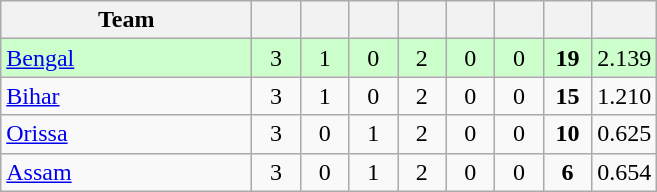<table class="wikitable" style="text-align:center">
<tr>
<th style="width:160px">Team</th>
<th style="width:25px"></th>
<th style="width:25px"></th>
<th style="width:25px"></th>
<th style="width:25px"></th>
<th style="width:25px"></th>
<th style="width:25px"></th>
<th style="width:25px"></th>
<th style="width:25px;"></th>
</tr>
<tr style="background:#cfc;">
<td style="text-align:left"><a href='#'>Bengal</a></td>
<td>3</td>
<td>1</td>
<td>0</td>
<td>2</td>
<td>0</td>
<td>0</td>
<td><strong>19</strong></td>
<td>2.139</td>
</tr>
<tr>
<td style="text-align:left"><a href='#'>Bihar</a></td>
<td>3</td>
<td>1</td>
<td>0</td>
<td>2</td>
<td>0</td>
<td>0</td>
<td><strong>15</strong></td>
<td>1.210</td>
</tr>
<tr>
<td style="text-align:left"><a href='#'>Orissa</a></td>
<td>3</td>
<td>0</td>
<td>1</td>
<td>2</td>
<td>0</td>
<td>0</td>
<td><strong>10</strong></td>
<td>0.625</td>
</tr>
<tr>
<td style="text-align:left"><a href='#'>Assam</a></td>
<td>3</td>
<td>0</td>
<td>1</td>
<td>2</td>
<td>0</td>
<td>0</td>
<td><strong>6</strong></td>
<td>0.654</td>
</tr>
</table>
